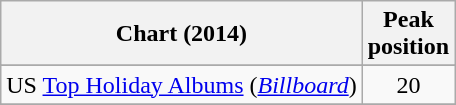<table class="wikitable">
<tr>
<th>Chart (2014)</th>
<th>Peak<br>position</th>
</tr>
<tr>
</tr>
<tr>
<td>US <a href='#'>Top Holiday Albums</a> (<em><a href='#'>Billboard</a></em>)</td>
<td align="center">20</td>
</tr>
<tr>
</tr>
</table>
